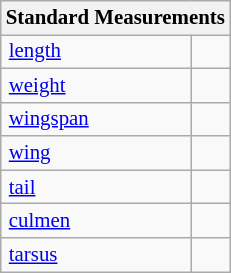<table class="wikitable" style="font-size: 87%;">
<tr>
<th colspan="2">Standard Measurements</th>
</tr>
<tr>
<td style="padding-right: 1em;padding-left:0.35em;"><a href='#'>length</a></td>
<td style="padding-right: 0.5em;padding-left:0.5em;"></td>
</tr>
<tr>
<td style="padding-right: 1em;padding-left:0.35em;"><a href='#'>weight</a></td>
<td style="padding-right: 0.5em;padding-left:0.5em;"></td>
</tr>
<tr>
<td style="padding-right: 1em;padding-left:0.35em;"><a href='#'>wingspan</a></td>
<td style="padding-right: 0.5em;padding-left:0.5em;"></td>
</tr>
<tr>
<td style="padding-right: 1em;padding-left:0.35em;"><a href='#'>wing</a></td>
<td style="padding-right: 0.5em;padding-left:0.5em;"></td>
</tr>
<tr>
<td style="padding-right: 1em;padding-left:0.35em;"><a href='#'>tail</a></td>
<td style="padding-right: 0.5em;padding-left:0.5em;"></td>
</tr>
<tr>
<td style="padding-right: 1em;padding-left:0.35em;"><a href='#'>culmen</a></td>
<td style="padding-right: 0.5em;padding-left:0.5em;"></td>
</tr>
<tr>
<td style="padding-right: 1em;padding-left:0.35em;"><a href='#'>tarsus</a></td>
<td style="padding-right: 0.5em;padding-left:0.5em;"></td>
</tr>
</table>
